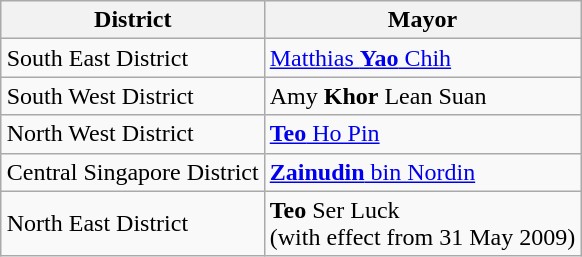<table class="wikitable" style="margin: 1em auto 1em auto">
<tr>
<th>District</th>
<th>Mayor</th>
</tr>
<tr>
<td>South East District</td>
<td><a href='#'>Matthias <strong>Yao</strong> Chih</a></td>
</tr>
<tr>
<td>South West District</td>
<td>Amy <strong>Khor</strong> Lean Suan</td>
</tr>
<tr>
<td>North West District</td>
<td><a href='#'><strong>Teo</strong> Ho Pin</a></td>
</tr>
<tr>
<td>Central Singapore District</td>
<td><a href='#'><strong>Zainudin</strong> bin Nordin</a></td>
</tr>
<tr>
<td>North East District</td>
<td><strong>Teo</strong> Ser Luck<br>(with effect from 31 May 2009)</td>
</tr>
</table>
